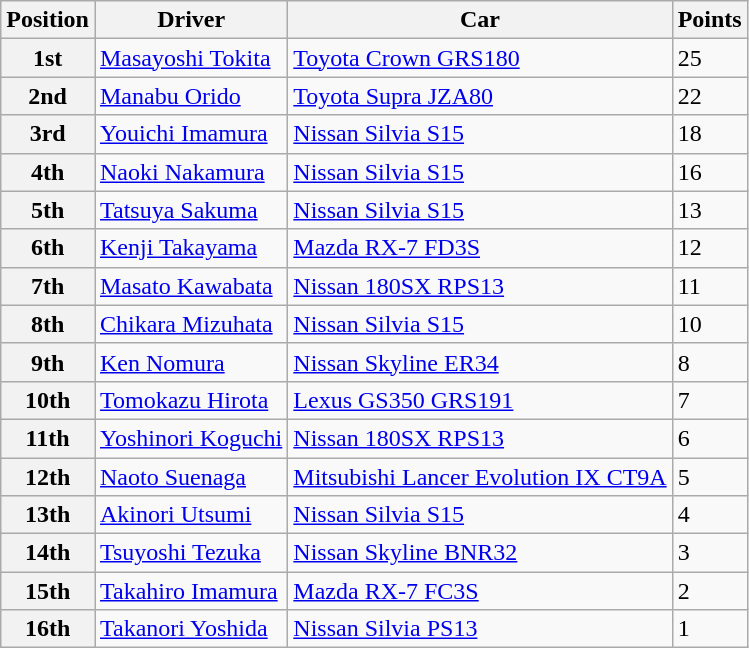<table class="wikitable">
<tr>
<th>Position</th>
<th>Driver</th>
<th>Car</th>
<th>Points</th>
</tr>
<tr>
<th>1st</th>
<td><a href='#'>Masayoshi Tokita</a></td>
<td><a href='#'>Toyota Crown GRS180</a></td>
<td>25</td>
</tr>
<tr>
<th>2nd</th>
<td><a href='#'>Manabu Orido</a></td>
<td><a href='#'>Toyota Supra JZA80</a></td>
<td><span>22</span></td>
</tr>
<tr>
<th>3rd</th>
<td><a href='#'>Youichi Imamura</a></td>
<td><a href='#'>Nissan Silvia S15</a></td>
<td>18</td>
</tr>
<tr>
<th>4th</th>
<td><a href='#'>Naoki Nakamura</a></td>
<td><a href='#'>Nissan Silvia S15</a></td>
<td>16</td>
</tr>
<tr>
<th>5th</th>
<td><a href='#'>Tatsuya Sakuma</a></td>
<td><a href='#'>Nissan Silvia S15</a></td>
<td>13</td>
</tr>
<tr>
<th>6th</th>
<td><a href='#'>Kenji Takayama</a></td>
<td><a href='#'>Mazda RX-7 FD3S</a></td>
<td>12</td>
</tr>
<tr>
<th>7th</th>
<td><a href='#'>Masato Kawabata</a></td>
<td><a href='#'>Nissan 180SX RPS13</a></td>
<td>11</td>
</tr>
<tr>
<th>8th</th>
<td><a href='#'>Chikara Mizuhata</a></td>
<td><a href='#'>Nissan Silvia S15</a></td>
<td>10</td>
</tr>
<tr>
<th>9th</th>
<td><a href='#'>Ken Nomura</a></td>
<td><a href='#'>Nissan Skyline ER34</a></td>
<td>8</td>
</tr>
<tr>
<th>10th</th>
<td><a href='#'>Tomokazu Hirota</a></td>
<td><a href='#'>Lexus GS350 GRS191</a></td>
<td>7</td>
</tr>
<tr>
<th>11th</th>
<td><a href='#'>Yoshinori Koguchi</a></td>
<td><a href='#'>Nissan 180SX RPS13</a></td>
<td>6</td>
</tr>
<tr>
<th>12th</th>
<td><a href='#'>Naoto Suenaga</a></td>
<td><a href='#'>Mitsubishi Lancer Evolution IX CT9A</a></td>
<td>5</td>
</tr>
<tr>
<th>13th</th>
<td><a href='#'>Akinori Utsumi</a></td>
<td><a href='#'>Nissan Silvia S15</a></td>
<td>4</td>
</tr>
<tr>
<th>14th</th>
<td><a href='#'>Tsuyoshi Tezuka</a></td>
<td><a href='#'>Nissan Skyline BNR32</a></td>
<td>3</td>
</tr>
<tr>
<th>15th</th>
<td><a href='#'>Takahiro Imamura</a></td>
<td><a href='#'>Mazda RX-7 FC3S</a></td>
<td>2</td>
</tr>
<tr>
<th>16th</th>
<td><a href='#'>Takanori Yoshida</a></td>
<td><a href='#'>Nissan Silvia PS13</a></td>
<td>1</td>
</tr>
</table>
